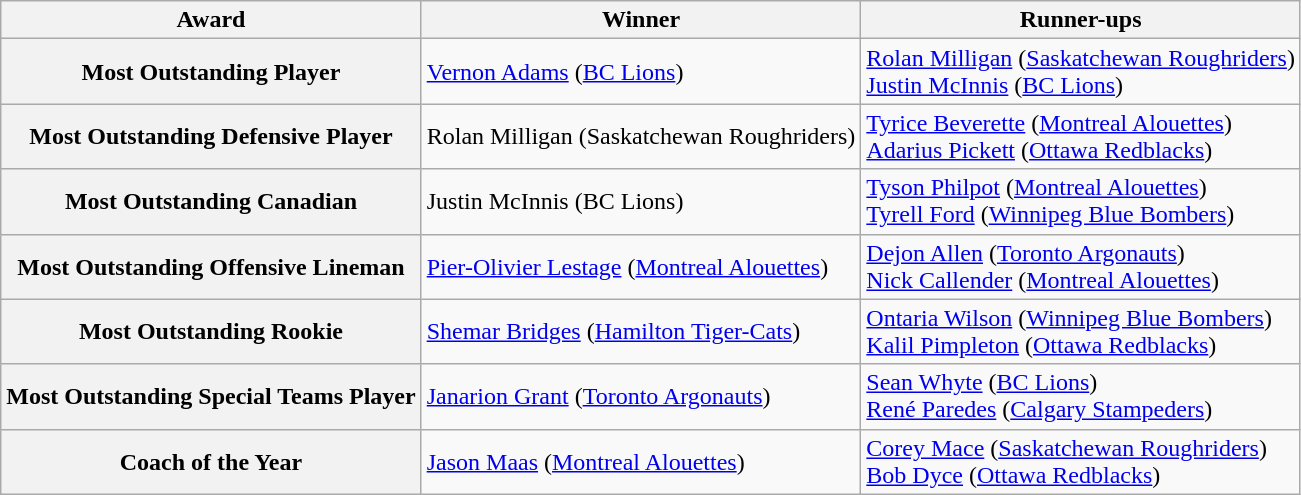<table class="wikitable collapsible collapsed">
<tr>
<th>Award</th>
<th>Winner</th>
<th>Runner-ups</th>
</tr>
<tr>
<th>Most Outstanding Player</th>
<td><a href='#'>Vernon Adams</a> (<a href='#'>BC Lions</a>)</td>
<td><a href='#'>Rolan Milligan</a> (<a href='#'>Saskatchewan Roughriders</a>)<br><a href='#'>Justin McInnis</a> (<a href='#'>BC Lions</a>)</td>
</tr>
<tr>
<th>Most Outstanding Defensive Player</th>
<td>Rolan Milligan (Saskatchewan Roughriders)</td>
<td><a href='#'>Tyrice Beverette</a> (<a href='#'>Montreal Alouettes</a>)<br><a href='#'>Adarius Pickett</a> (<a href='#'>Ottawa Redblacks</a>)</td>
</tr>
<tr>
<th>Most Outstanding Canadian</th>
<td>Justin McInnis (BC Lions)</td>
<td><a href='#'>Tyson Philpot</a> (<a href='#'>Montreal Alouettes</a>)<br><a href='#'>Tyrell Ford</a> (<a href='#'>Winnipeg Blue Bombers</a>)</td>
</tr>
<tr>
<th>Most Outstanding Offensive Lineman</th>
<td><a href='#'>Pier-Olivier Lestage</a> (<a href='#'>Montreal Alouettes</a>)</td>
<td><a href='#'>Dejon Allen</a> (<a href='#'>Toronto Argonauts</a>)<br><a href='#'>Nick Callender</a> (<a href='#'>Montreal Alouettes</a>)</td>
</tr>
<tr>
<th>Most Outstanding Rookie</th>
<td><a href='#'>Shemar Bridges</a> (<a href='#'>Hamilton Tiger-Cats</a>)</td>
<td><a href='#'>Ontaria Wilson</a> (<a href='#'>Winnipeg Blue Bombers</a>)<br><a href='#'>Kalil Pimpleton</a> (<a href='#'>Ottawa Redblacks</a>)</td>
</tr>
<tr>
<th>Most Outstanding Special Teams Player</th>
<td><a href='#'>Janarion Grant</a> (<a href='#'>Toronto Argonauts</a>)</td>
<td><a href='#'>Sean Whyte</a> (<a href='#'>BC Lions</a>)<br><a href='#'>René Paredes</a> (<a href='#'>Calgary Stampeders</a>)</td>
</tr>
<tr>
<th>Coach of the Year</th>
<td><a href='#'>Jason Maas</a> (<a href='#'>Montreal Alouettes</a>)</td>
<td><a href='#'>Corey Mace</a> (<a href='#'>Saskatchewan Roughriders</a>)<br><a href='#'>Bob Dyce</a> (<a href='#'>Ottawa Redblacks</a>)</td>
</tr>
</table>
